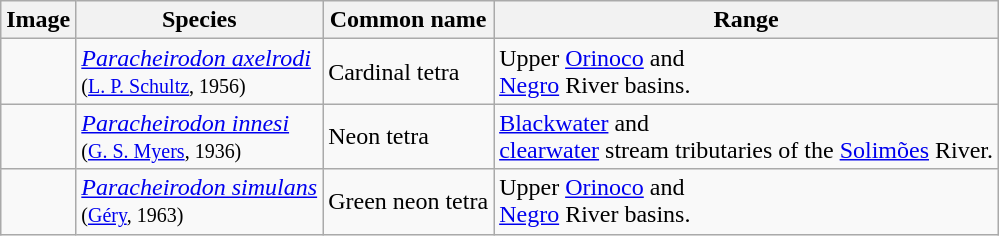<table class="wikitable sortable">
<tr>
<th class="unsortable">Image</th>
<th>Species</th>
<th>Common name</th>
<th>Range</th>
</tr>
<tr>
<td></td>
<td><em><a href='#'>Paracheirodon axelrodi</a></em><br><small>(<a href='#'>L. P. Schultz</a>, 1956)</small></td>
<td>Cardinal tetra</td>
<td>Upper <a href='#'>Orinoco</a> and<br><a href='#'>Negro</a> River basins.</td>
</tr>
<tr>
<td></td>
<td><em><a href='#'>Paracheirodon innesi</a></em><br><small>(<a href='#'>G. S. Myers</a>, 1936)</small></td>
<td>Neon tetra</td>
<td><a href='#'>Blackwater</a> and<br><a href='#'>clearwater</a> stream 
tributaries of the 
<a href='#'>Solimões</a> River.</td>
</tr>
<tr>
<td></td>
<td><em><a href='#'>Paracheirodon simulans</a></em><br><small>(<a href='#'>Géry</a>, 1963)</small></td>
<td>Green neon tetra</td>
<td>Upper <a href='#'>Orinoco</a> and<br><a href='#'>Negro</a> River basins.</td>
</tr>
</table>
